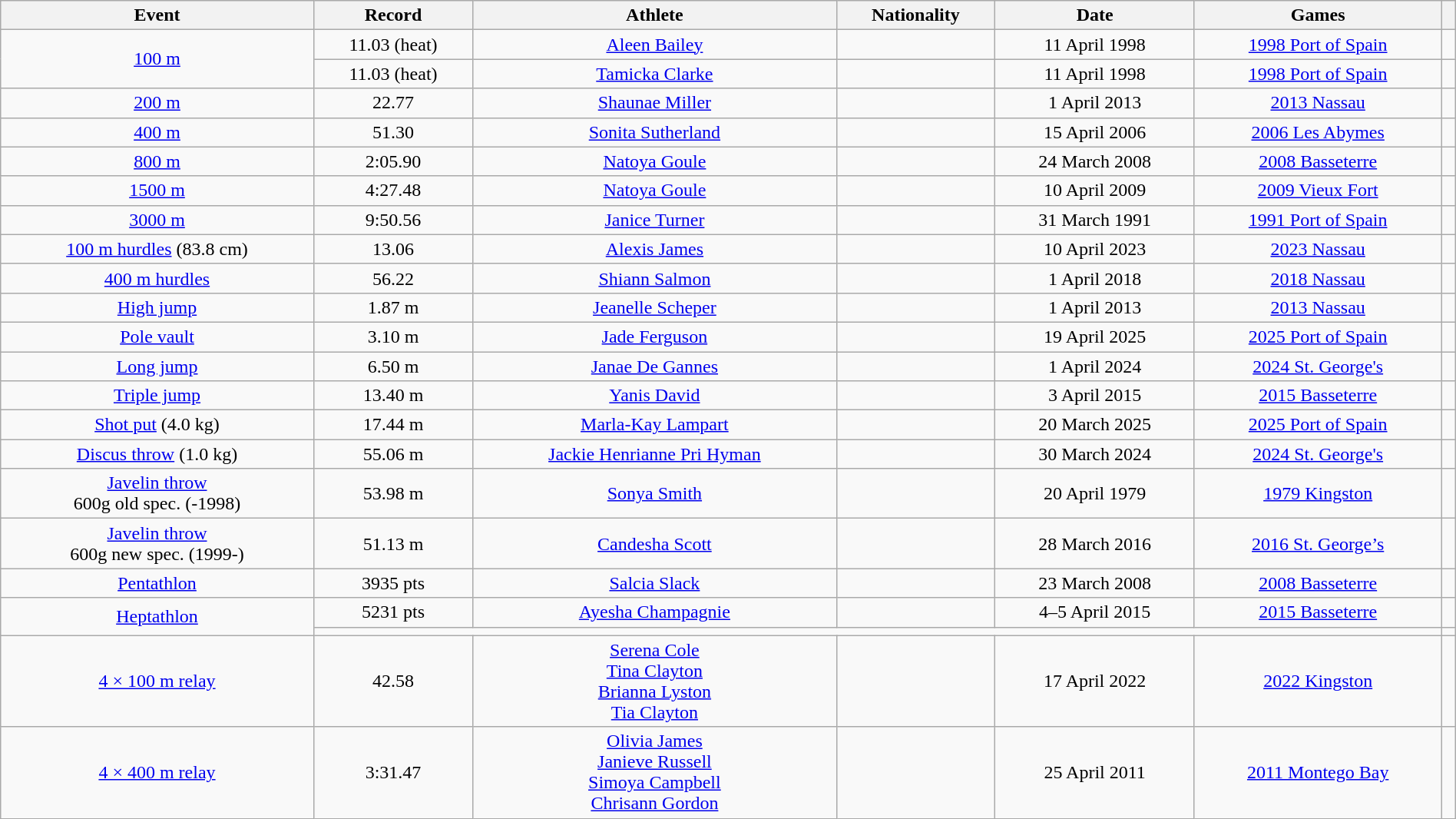<table class="wikitable" style="text-align:center;" width=100%>
<tr>
<th>Event</th>
<th>Record</th>
<th>Athlete</th>
<th>Nationality</th>
<th>Date</th>
<th>Games</th>
<th></th>
</tr>
<tr>
<td rowspan=2><a href='#'>100 m</a></td>
<td>11.03 (heat)</td>
<td><a href='#'>Aleen Bailey</a></td>
<td></td>
<td>11 April 1998</td>
<td><a href='#'>1998 Port of Spain</a></td>
</tr>
<tr>
<td>11.03 (heat)</td>
<td><a href='#'>Tamicka Clarke</a></td>
<td></td>
<td>11 April 1998</td>
<td><a href='#'>1998 Port of Spain</a></td>
<td></td>
</tr>
<tr>
<td><a href='#'>200 m</a></td>
<td>22.77 </td>
<td><a href='#'>Shaunae Miller</a></td>
<td></td>
<td>1 April 2013</td>
<td><a href='#'>2013 Nassau</a></td>
<td></td>
</tr>
<tr>
<td><a href='#'>400 m</a></td>
<td>51.30</td>
<td><a href='#'>Sonita Sutherland</a></td>
<td></td>
<td>15 April 2006</td>
<td><a href='#'>2006 Les Abymes</a></td>
<td></td>
</tr>
<tr>
<td><a href='#'>800 m</a></td>
<td>2:05.90</td>
<td><a href='#'>Natoya Goule</a></td>
<td></td>
<td>24 March 2008</td>
<td><a href='#'>2008 Basseterre</a></td>
<td></td>
</tr>
<tr>
<td><a href='#'>1500 m</a></td>
<td>4:27.48</td>
<td><a href='#'>Natoya Goule</a></td>
<td></td>
<td>10 April 2009</td>
<td><a href='#'>2009 Vieux Fort</a></td>
<td></td>
</tr>
<tr>
<td><a href='#'>3000 m</a></td>
<td>9:50.56</td>
<td><a href='#'>Janice Turner</a></td>
<td></td>
<td>31 March 1991</td>
<td><a href='#'>1991 Port of Spain</a></td>
<td></td>
</tr>
<tr>
<td><a href='#'>100 m hurdles</a> (83.8 cm)</td>
<td>13.06 </td>
<td><a href='#'>Alexis James</a></td>
<td></td>
<td>10 April 2023</td>
<td><a href='#'>2023 Nassau</a></td>
<td></td>
</tr>
<tr>
<td><a href='#'>400 m hurdles</a></td>
<td>56.22</td>
<td><a href='#'>Shiann Salmon</a></td>
<td></td>
<td>1 April 2018</td>
<td><a href='#'>2018 Nassau</a></td>
<td></td>
</tr>
<tr>
<td><a href='#'>High jump</a></td>
<td>1.87 m</td>
<td><a href='#'>Jeanelle Scheper</a></td>
<td></td>
<td>1 April 2013</td>
<td><a href='#'>2013 Nassau</a></td>
<td></td>
</tr>
<tr>
<td><a href='#'>Pole vault</a></td>
<td>3.10 m</td>
<td><a href='#'>Jade Ferguson</a></td>
<td></td>
<td>19 April 2025</td>
<td><a href='#'>2025 Port of Spain</a></td>
<td></td>
</tr>
<tr>
<td><a href='#'>Long jump</a></td>
<td>6.50 m </td>
<td><a href='#'>Janae De Gannes</a></td>
<td></td>
<td>1 April 2024</td>
<td><a href='#'>2024 St. George's</a></td>
<td></td>
</tr>
<tr>
<td><a href='#'>Triple jump</a></td>
<td>13.40 m </td>
<td><a href='#'>Yanis David</a></td>
<td></td>
<td>3 April 2015</td>
<td><a href='#'>2015 Basseterre</a></td>
<td></td>
</tr>
<tr>
<td><a href='#'>Shot put</a> (4.0 kg)</td>
<td>17.44 m</td>
<td><a href='#'>Marla-Kay Lampart</a></td>
<td></td>
<td>20 March 2025</td>
<td><a href='#'>2025 Port of Spain</a></td>
<td></td>
</tr>
<tr>
<td><a href='#'>Discus throw</a> (1.0 kg)</td>
<td>55.06 m</td>
<td><a href='#'>Jackie Henrianne Pri Hyman</a></td>
<td></td>
<td>30 March 2024</td>
<td><a href='#'>2024 St. George's</a></td>
<td></td>
</tr>
<tr>
<td><a href='#'>Javelin throw</a> <br> 600g old spec. (-1998)</td>
<td>53.98 m</td>
<td><a href='#'>Sonya Smith</a></td>
<td></td>
<td>20 April 1979</td>
<td><a href='#'>1979 Kingston</a></td>
<td></td>
</tr>
<tr>
<td><a href='#'>Javelin throw</a> <br> 600g new spec. (1999-)</td>
<td>51.13 m</td>
<td><a href='#'>Candesha Scott</a></td>
<td></td>
<td>28 March 2016</td>
<td><a href='#'>2016 St. George’s</a></td>
<td></td>
</tr>
<tr>
<td><a href='#'>Pentathlon</a></td>
<td>3935 pts</td>
<td><a href='#'>Salcia Slack</a></td>
<td></td>
<td>23 March 2008</td>
<td><a href='#'>2008 Basseterre</a></td>
<td></td>
</tr>
<tr>
<td rowspan=2><a href='#'>Heptathlon</a></td>
<td>5231 pts</td>
<td><a href='#'>Ayesha Champagnie</a></td>
<td></td>
<td>4–5 April 2015</td>
<td><a href='#'>2015 Basseterre</a></td>
<td></td>
</tr>
<tr>
<td colspan=5></td>
<td></td>
</tr>
<tr>
<td><a href='#'>4 × 100 m relay</a></td>
<td>42.58</td>
<td><a href='#'>Serena Cole</a><br><a href='#'>Tina Clayton</a><br><a href='#'>Brianna Lyston</a><br><a href='#'>Tia Clayton</a></td>
<td></td>
<td>17 April 2022</td>
<td><a href='#'>2022 Kingston</a></td>
<td></td>
</tr>
<tr>
<td><a href='#'>4 × 400 m relay</a></td>
<td>3:31.47</td>
<td><a href='#'>Olivia James</a><br><a href='#'>Janieve Russell</a><br><a href='#'>Simoya Campbell</a><br><a href='#'>Chrisann Gordon</a></td>
<td></td>
<td>25 April 2011</td>
<td><a href='#'>2011 Montego Bay</a></td>
<td></td>
</tr>
</table>
